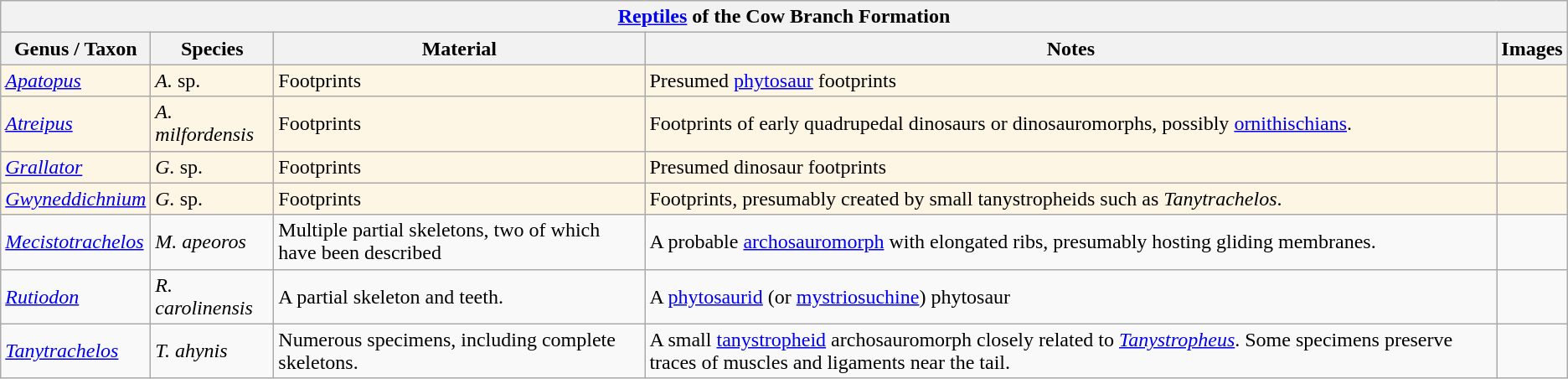<table class="wikitable" align="center">
<tr>
<th colspan="5" align="center"><strong><a href='#'>Reptiles</a> of the Cow Branch Formation</strong></th>
</tr>
<tr>
<th>Genus / Taxon</th>
<th>Species</th>
<th>Material</th>
<th>Notes</th>
<th>Images</th>
</tr>
<tr>
<td style="background:#FEF6E4;"><em><a href='#'>Apatopus</a></em></td>
<td style="background:#FEF6E4;"><em>A.</em> sp.</td>
<td style="background:#FEF6E4;">Footprints</td>
<td style="background:#FEF6E4;">Presumed <a href='#'>phytosaur</a> footprints</td>
<td style="background:#FEF6E4;"></td>
</tr>
<tr>
<td style="background:#FEF6E4;"><em><a href='#'>Atreipus</a></em></td>
<td style="background:#FEF6E4;"><em>A. milfordensis</em></td>
<td style="background:#FEF6E4;">Footprints</td>
<td style="background:#FEF6E4;">Footprints of early quadrupedal dinosaurs or dinosauromorphs, possibly <a href='#'>ornithischians</a>.</td>
<td style="background:#FEF6E4;"></td>
</tr>
<tr>
<td style="background:#FEF6E4;"><em><a href='#'>Grallator</a></em></td>
<td style="background:#FEF6E4;"><em>G.</em> sp.</td>
<td style="background:#FEF6E4;">Footprints</td>
<td style="background:#FEF6E4;">Presumed dinosaur footprints</td>
<td style="background:#FEF6E4;"></td>
</tr>
<tr>
<td style="background:#FEF6E4;"><em><a href='#'>Gwyneddichnium</a></em></td>
<td style="background:#FEF6E4;"><em>G.</em> sp.</td>
<td style="background:#FEF6E4;">Footprints</td>
<td style="background:#FEF6E4;">Footprints, presumably created by small tanystropheids such as <em>Tanytrachelos</em>.</td>
<td style="background:#FEF6E4;"></td>
</tr>
<tr>
<td><em><a href='#'>Mecistotrachelos</a></em></td>
<td><em>M. apeoros</em></td>
<td>Multiple partial skeletons, two of which have been described<em></em></td>
<td>A probable <a href='#'>archosauromorph</a> with elongated ribs, presumably hosting gliding membranes.<em></em></td>
<td></td>
</tr>
<tr>
<td><em><a href='#'>Rutiodon</a></em></td>
<td><em>R. carolinensis</em></td>
<td>A partial skeleton and teeth.</td>
<td>A <a href='#'>phytosaurid</a> (or <a href='#'>mystriosuchine</a>) phytosaur</td>
<td></td>
</tr>
<tr>
<td><em><a href='#'>Tanytrachelos</a></em></td>
<td><em>T. ahynis</em></td>
<td>Numerous specimens, including complete skeletons.<em></em></td>
<td>A small <a href='#'>tanystropheid</a> archosauromorph closely related to <em><a href='#'>Tanystropheus</a></em>. Some specimens preserve traces of muscles and ligaments near the tail.<em></em></td>
<td></td>
</tr>
</table>
